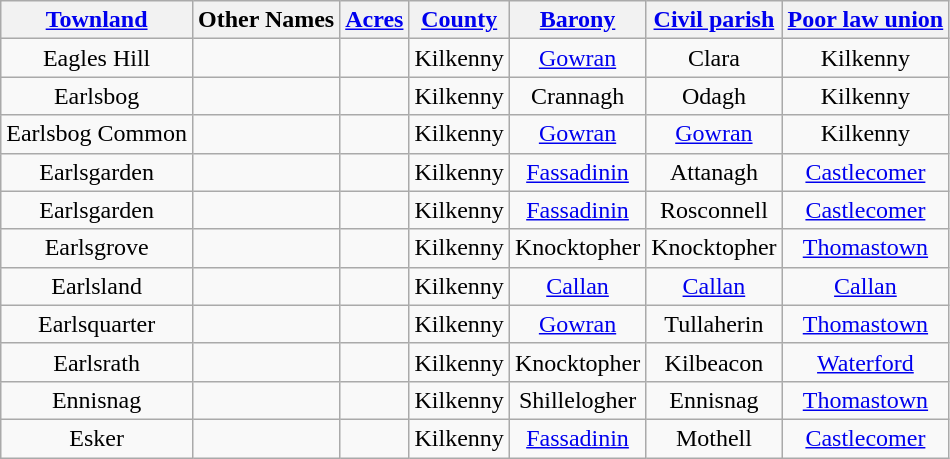<table class="wikitable sortable" style="border:1px; text-align:center">
<tr>
<th><a href='#'>Townland</a></th>
<th>Other Names</th>
<th><a href='#'>Acres</a></th>
<th><a href='#'>County</a></th>
<th><a href='#'>Barony</a></th>
<th><a href='#'>Civil parish</a></th>
<th><a href='#'>Poor law union</a></th>
</tr>
<tr>
<td>Eagles Hill</td>
<td></td>
<td></td>
<td>Kilkenny</td>
<td><a href='#'>Gowran</a></td>
<td>Clara</td>
<td>Kilkenny</td>
</tr>
<tr>
<td>Earlsbog</td>
<td></td>
<td></td>
<td>Kilkenny</td>
<td>Crannagh</td>
<td>Odagh</td>
<td>Kilkenny</td>
</tr>
<tr>
<td>Earlsbog Common</td>
<td></td>
<td></td>
<td>Kilkenny</td>
<td><a href='#'>Gowran</a></td>
<td><a href='#'>Gowran</a></td>
<td>Kilkenny</td>
</tr>
<tr>
<td>Earlsgarden</td>
<td></td>
<td></td>
<td>Kilkenny</td>
<td><a href='#'>Fassadinin</a></td>
<td>Attanagh</td>
<td><a href='#'>Castlecomer</a></td>
</tr>
<tr>
<td>Earlsgarden</td>
<td></td>
<td></td>
<td>Kilkenny</td>
<td><a href='#'>Fassadinin</a></td>
<td>Rosconnell</td>
<td><a href='#'>Castlecomer</a></td>
</tr>
<tr>
<td>Earlsgrove</td>
<td></td>
<td></td>
<td>Kilkenny</td>
<td>Knocktopher</td>
<td>Knocktopher</td>
<td><a href='#'>Thomastown</a></td>
</tr>
<tr>
<td>Earlsland</td>
<td></td>
<td></td>
<td>Kilkenny</td>
<td><a href='#'>Callan</a></td>
<td><a href='#'>Callan</a></td>
<td><a href='#'>Callan</a></td>
</tr>
<tr>
<td>Earlsquarter</td>
<td></td>
<td></td>
<td>Kilkenny</td>
<td><a href='#'>Gowran</a></td>
<td>Tullaherin</td>
<td><a href='#'>Thomastown</a></td>
</tr>
<tr>
<td>Earlsrath</td>
<td></td>
<td></td>
<td>Kilkenny</td>
<td>Knocktopher</td>
<td>Kilbeacon</td>
<td><a href='#'>Waterford</a></td>
</tr>
<tr>
<td>Ennisnag</td>
<td></td>
<td></td>
<td>Kilkenny</td>
<td>Shillelogher</td>
<td>Ennisnag</td>
<td><a href='#'>Thomastown</a></td>
</tr>
<tr>
<td>Esker</td>
<td></td>
<td></td>
<td>Kilkenny</td>
<td><a href='#'>Fassadinin</a></td>
<td>Mothell</td>
<td><a href='#'>Castlecomer</a></td>
</tr>
</table>
